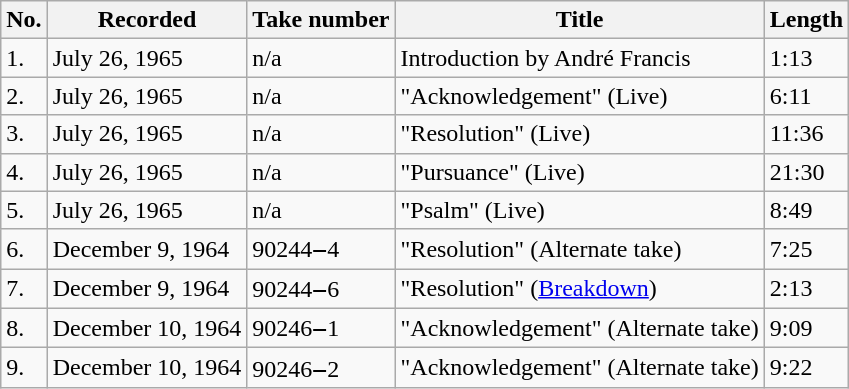<table class=wikitable>
<tr>
<th>No.</th>
<th>Recorded</th>
<th>Take number</th>
<th>Title</th>
<th>Length</th>
</tr>
<tr>
<td>1.</td>
<td>July 26, 1965</td>
<td>n/a</td>
<td>Introduction by André Francis</td>
<td>1:13</td>
</tr>
<tr>
<td>2.</td>
<td>July 26, 1965</td>
<td>n/a</td>
<td>"Acknowledgement" (Live)</td>
<td>6:11</td>
</tr>
<tr>
<td>3.</td>
<td>July 26, 1965</td>
<td>n/a</td>
<td>"Resolution" (Live)</td>
<td>11:36</td>
</tr>
<tr>
<td>4.</td>
<td>July 26, 1965</td>
<td>n/a</td>
<td>"Pursuance" (Live)</td>
<td>21:30</td>
</tr>
<tr>
<td>5.</td>
<td>July 26, 1965</td>
<td>n/a</td>
<td>"Psalm" (Live)</td>
<td>8:49</td>
</tr>
<tr>
<td>6.</td>
<td>December 9, 1964</td>
<td>90244‒4</td>
<td>"Resolution" (Alternate take)</td>
<td>7:25</td>
</tr>
<tr>
<td>7.</td>
<td>December 9, 1964</td>
<td>90244‒6</td>
<td>"Resolution" (<a href='#'>Breakdown</a>)</td>
<td>2:13</td>
</tr>
<tr>
<td>8.</td>
<td>December 10, 1964</td>
<td>90246‒1</td>
<td>"Acknowledgement" (Alternate take)</td>
<td>9:09</td>
</tr>
<tr>
<td>9.</td>
<td>December 10, 1964</td>
<td>90246‒2</td>
<td>"Acknowledgement" (Alternate take)</td>
<td>9:22</td>
</tr>
</table>
